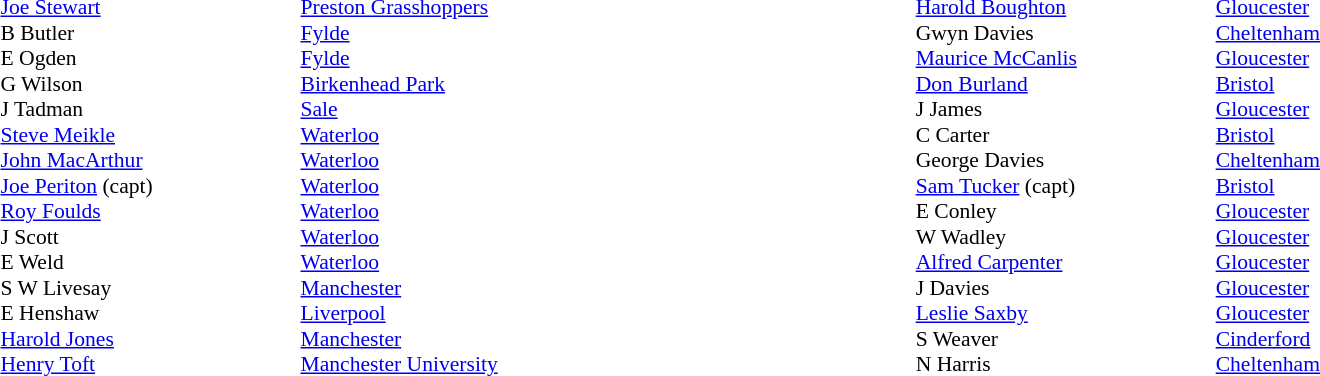<table width="80%">
<tr>
<td valign="top" width="50%"><br><table style="font-size: 90%" cellspacing="0" cellpadding="0">
<tr>
<th width="20"></th>
<th width="200"></th>
</tr>
<tr>
<td></td>
<td><a href='#'>Joe Stewart</a></td>
<td><a href='#'>Preston Grasshoppers</a></td>
</tr>
<tr>
<td></td>
<td>B Butler</td>
<td><a href='#'>Fylde</a></td>
</tr>
<tr>
<td></td>
<td>E Ogden</td>
<td><a href='#'>Fylde</a></td>
</tr>
<tr>
<td></td>
<td>G Wilson</td>
<td><a href='#'>Birkenhead Park</a></td>
</tr>
<tr>
<td></td>
<td>J Tadman</td>
<td><a href='#'>Sale</a></td>
</tr>
<tr>
<td></td>
<td><a href='#'>Steve Meikle</a></td>
<td><a href='#'>Waterloo</a></td>
</tr>
<tr>
<td></td>
<td><a href='#'>John MacArthur</a></td>
<td><a href='#'>Waterloo</a></td>
</tr>
<tr>
<td></td>
<td><a href='#'>Joe Periton</a> (capt)</td>
<td><a href='#'>Waterloo</a></td>
</tr>
<tr>
<td></td>
<td><a href='#'>Roy Foulds</a></td>
<td><a href='#'>Waterloo</a></td>
</tr>
<tr>
<td></td>
<td>J Scott</td>
<td><a href='#'>Waterloo</a></td>
</tr>
<tr>
<td></td>
<td>E Weld</td>
<td><a href='#'>Waterloo</a></td>
</tr>
<tr>
<td></td>
<td>S W Livesay</td>
<td><a href='#'>Manchester</a></td>
</tr>
<tr>
<td></td>
<td>E Henshaw</td>
<td><a href='#'>Liverpool</a></td>
</tr>
<tr>
<td></td>
<td><a href='#'>Harold Jones</a></td>
<td><a href='#'>Manchester</a></td>
</tr>
<tr>
<td></td>
<td><a href='#'>Henry Toft</a></td>
<td><a href='#'>Manchester University</a></td>
</tr>
<tr>
</tr>
</table>
</td>
<td valign="top" width="50%"><br><table style="font-size: 90%" cellspacing="0" cellpadding="0" align="center">
<tr>
<th width="20"></th>
<th width="200"></th>
</tr>
<tr>
<td></td>
<td><a href='#'>Harold Boughton</a></td>
<td><a href='#'>Gloucester</a></td>
</tr>
<tr>
<td></td>
<td>Gwyn Davies</td>
<td><a href='#'>Cheltenham</a></td>
</tr>
<tr>
<td></td>
<td><a href='#'>Maurice McCanlis</a></td>
<td><a href='#'>Gloucester</a></td>
</tr>
<tr>
<td></td>
<td><a href='#'>Don Burland</a></td>
<td><a href='#'>Bristol</a></td>
</tr>
<tr>
<td></td>
<td>J James</td>
<td><a href='#'>Gloucester</a></td>
</tr>
<tr>
<td></td>
<td>C Carter</td>
<td><a href='#'>Bristol</a></td>
</tr>
<tr>
<td></td>
<td>George Davies</td>
<td><a href='#'>Cheltenham</a></td>
</tr>
<tr>
<td></td>
<td><a href='#'>Sam Tucker</a> (capt)</td>
<td><a href='#'>Bristol</a></td>
</tr>
<tr>
<td></td>
<td>E Conley</td>
<td><a href='#'>Gloucester</a></td>
</tr>
<tr>
<td></td>
<td>W Wadley</td>
<td><a href='#'>Gloucester</a></td>
</tr>
<tr>
<td></td>
<td><a href='#'>Alfred Carpenter</a></td>
<td><a href='#'>Gloucester</a></td>
</tr>
<tr>
<td></td>
<td>J Davies</td>
<td><a href='#'>Gloucester</a></td>
</tr>
<tr>
<td></td>
<td><a href='#'>Leslie Saxby</a></td>
<td><a href='#'>Gloucester</a></td>
</tr>
<tr>
<td></td>
<td>S Weaver</td>
<td><a href='#'>Cinderford</a></td>
</tr>
<tr>
<td></td>
<td>N Harris</td>
<td><a href='#'>Cheltenham</a></td>
</tr>
<tr>
</tr>
</table>
</td>
</tr>
</table>
